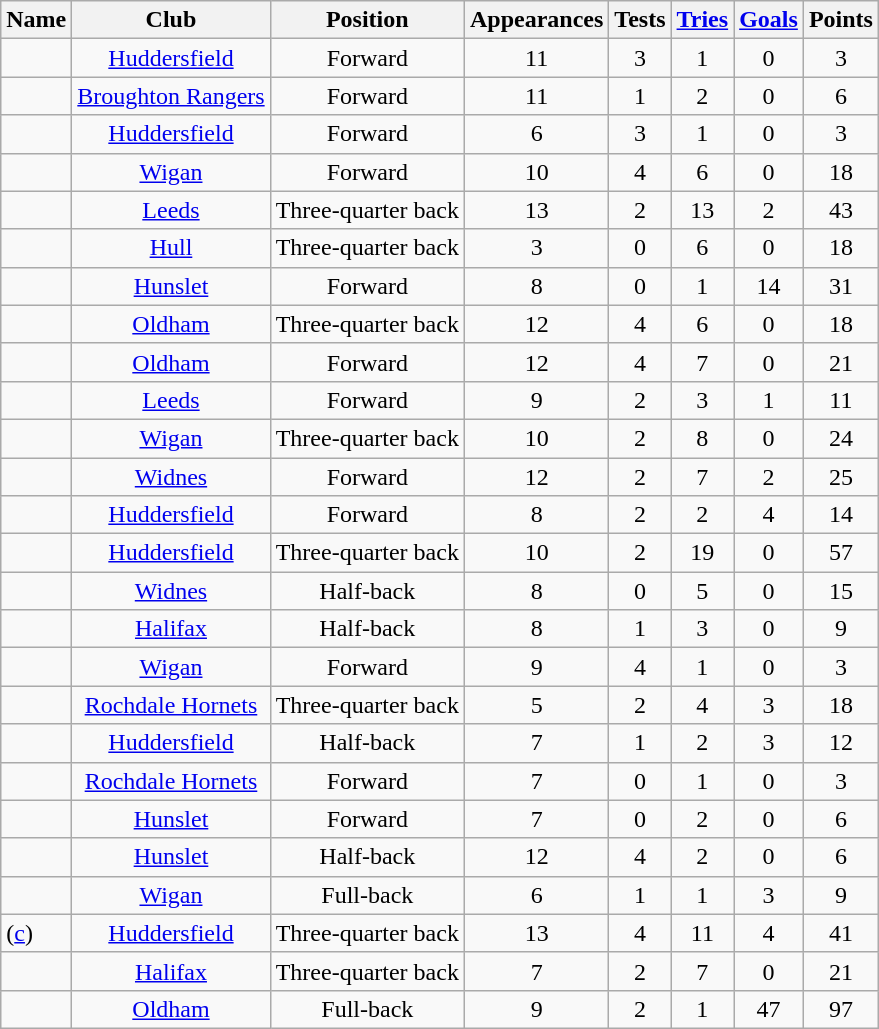<table class="wikitable sortable" style="text-align: center;">
<tr ">
<th>Name</th>
<th>Club</th>
<th>Position</th>
<th>Appearances</th>
<th>Tests</th>
<th><a href='#'>Tries</a></th>
<th><a href='#'>Goals</a></th>
<th>Points</th>
</tr>
<tr>
<td style="text-align:left;"></td>
<td><a href='#'>Huddersfield</a></td>
<td>Forward</td>
<td>11</td>
<td>3</td>
<td>1</td>
<td>0</td>
<td>3</td>
</tr>
<tr>
<td style="text-align:left;"></td>
<td><a href='#'>Broughton Rangers</a></td>
<td>Forward</td>
<td>11</td>
<td>1</td>
<td>2</td>
<td>0</td>
<td>6</td>
</tr>
<tr>
<td style="text-align:left;"></td>
<td><a href='#'>Huddersfield</a></td>
<td>Forward</td>
<td>6</td>
<td>3</td>
<td>1</td>
<td>0</td>
<td>3</td>
</tr>
<tr>
<td style="text-align:left;"></td>
<td><a href='#'>Wigan</a></td>
<td>Forward</td>
<td>10</td>
<td>4</td>
<td>6</td>
<td>0</td>
<td>18</td>
</tr>
<tr>
<td style="text-align:left;"></td>
<td><a href='#'>Leeds</a></td>
<td>Three-quarter back</td>
<td>13</td>
<td>2</td>
<td>13</td>
<td>2</td>
<td>43</td>
</tr>
<tr>
<td style="text-align:left;"></td>
<td><a href='#'>Hull</a></td>
<td>Three-quarter back</td>
<td>3</td>
<td>0</td>
<td>6</td>
<td>0</td>
<td>18</td>
</tr>
<tr>
<td style="text-align:left;"></td>
<td><a href='#'>Hunslet</a></td>
<td>Forward</td>
<td>8</td>
<td>0</td>
<td>1</td>
<td>14</td>
<td>31</td>
</tr>
<tr>
<td style="text-align:left;"></td>
<td><a href='#'>Oldham</a></td>
<td>Three-quarter back</td>
<td>12</td>
<td>4</td>
<td>6</td>
<td>0</td>
<td>18</td>
</tr>
<tr>
<td style="text-align:left;"></td>
<td><a href='#'>Oldham</a></td>
<td>Forward</td>
<td>12</td>
<td>4</td>
<td>7</td>
<td>0</td>
<td>21</td>
</tr>
<tr>
<td style="text-align:left;"></td>
<td><a href='#'>Leeds</a></td>
<td>Forward</td>
<td>9</td>
<td>2</td>
<td>3</td>
<td>1</td>
<td>11</td>
</tr>
<tr>
<td style="text-align:left;"></td>
<td><a href='#'>Wigan</a></td>
<td>Three-quarter back</td>
<td>10</td>
<td>2</td>
<td>8</td>
<td>0</td>
<td>24</td>
</tr>
<tr>
<td style="text-align:left;"></td>
<td><a href='#'>Widnes</a></td>
<td>Forward</td>
<td>12</td>
<td>2</td>
<td>7</td>
<td>2</td>
<td>25</td>
</tr>
<tr>
<td style="text-align:left;"></td>
<td><a href='#'>Huddersfield</a></td>
<td>Forward</td>
<td>8</td>
<td>2</td>
<td>2</td>
<td>4</td>
<td>14</td>
</tr>
<tr>
<td style="text-align:left;"></td>
<td><a href='#'>Huddersfield</a></td>
<td>Three-quarter back</td>
<td>10</td>
<td>2</td>
<td>19</td>
<td>0</td>
<td>57</td>
</tr>
<tr>
<td style="text-align:left;"></td>
<td><a href='#'>Widnes</a></td>
<td>Half-back</td>
<td>8</td>
<td>0</td>
<td>5</td>
<td>0</td>
<td>15</td>
</tr>
<tr>
<td style="text-align:left;"></td>
<td><a href='#'>Halifax</a></td>
<td>Half-back</td>
<td>8</td>
<td>1</td>
<td>3</td>
<td>0</td>
<td>9</td>
</tr>
<tr>
<td style="text-align:left;"></td>
<td><a href='#'>Wigan</a></td>
<td>Forward</td>
<td>9</td>
<td>4</td>
<td>1</td>
<td>0</td>
<td>3</td>
</tr>
<tr>
<td style="text-align:left;"></td>
<td><a href='#'>Rochdale Hornets</a></td>
<td>Three-quarter back</td>
<td>5</td>
<td>2</td>
<td>4</td>
<td>3</td>
<td>18</td>
</tr>
<tr>
<td style="text-align:left;"></td>
<td><a href='#'>Huddersfield</a></td>
<td>Half-back</td>
<td>7</td>
<td>1</td>
<td>2</td>
<td>3</td>
<td>12</td>
</tr>
<tr>
<td style="text-align:left;"></td>
<td><a href='#'>Rochdale Hornets</a></td>
<td>Forward</td>
<td>7</td>
<td>0</td>
<td>1</td>
<td>0</td>
<td>3</td>
</tr>
<tr>
<td style="text-align:left;"></td>
<td><a href='#'>Hunslet</a></td>
<td>Forward</td>
<td>7</td>
<td>0</td>
<td>2</td>
<td>0</td>
<td>6</td>
</tr>
<tr>
<td style="text-align:left;"></td>
<td><a href='#'>Hunslet</a></td>
<td>Half-back</td>
<td>12</td>
<td>4</td>
<td>2</td>
<td>0</td>
<td>6</td>
</tr>
<tr>
<td style="text-align:left;"></td>
<td><a href='#'>Wigan</a></td>
<td>Full-back</td>
<td>6</td>
<td>1</td>
<td>1</td>
<td>3</td>
<td>9</td>
</tr>
<tr>
<td style="text-align:left;"> (<a href='#'>c</a>)</td>
<td><a href='#'>Huddersfield</a></td>
<td>Three-quarter back</td>
<td>13</td>
<td>4</td>
<td>11</td>
<td>4</td>
<td>41</td>
</tr>
<tr>
<td style="text-align:left;"></td>
<td><a href='#'>Halifax</a></td>
<td>Three-quarter back</td>
<td>7</td>
<td>2</td>
<td>7</td>
<td>0</td>
<td>21</td>
</tr>
<tr>
<td style="text-align:left;"></td>
<td><a href='#'>Oldham</a></td>
<td>Full-back</td>
<td>9</td>
<td>2</td>
<td>1</td>
<td>47</td>
<td>97</td>
</tr>
</table>
